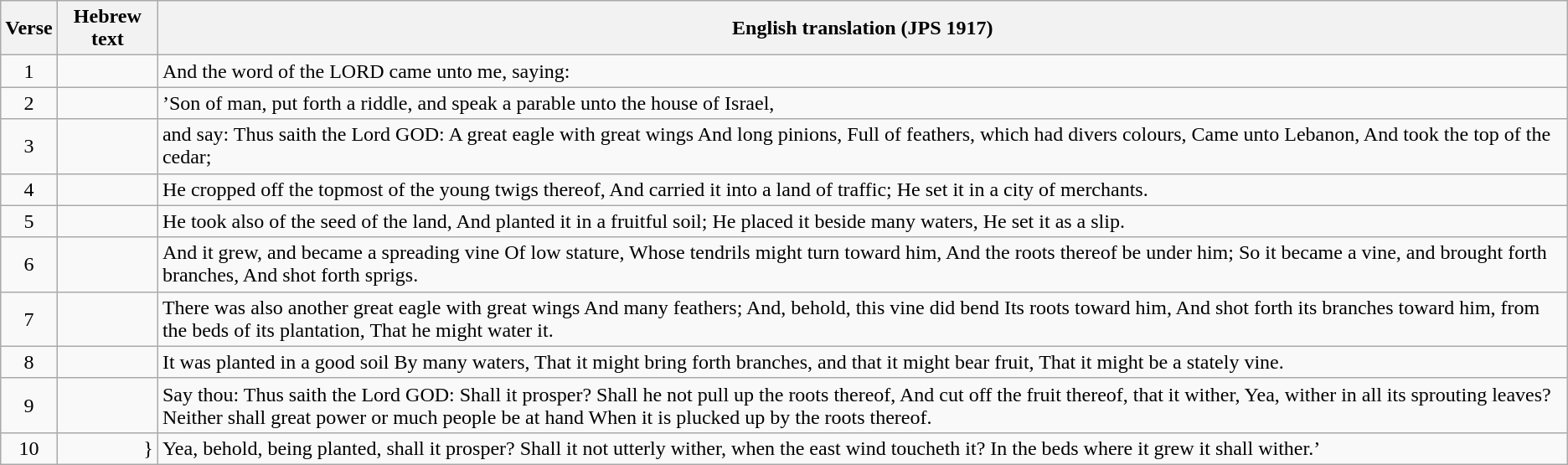<table class="wikitable">
<tr>
<th>Verse</th>
<th>Hebrew text</th>
<th>English translation (JPS 1917)</th>
</tr>
<tr>
<td align="center">1</td>
<td align="right"></td>
<td>And the word of the LORD came unto me, saying:</td>
</tr>
<tr>
<td align="center">2</td>
<td align="right"></td>
<td>’Son of man, put forth a riddle, and speak a parable unto the house of Israel,</td>
</tr>
<tr>
<td align="center">3</td>
<td align="right"></td>
<td>and say: Thus saith the Lord GOD: A great eagle with great wings And long pinions, Full of feathers, which had divers colours, Came unto Lebanon, And took the top of the cedar;</td>
</tr>
<tr>
<td align="center">4</td>
<td align="right"></td>
<td>He cropped off the topmost of the young twigs thereof, And carried it into a land of traffic; He set it in a city of merchants.</td>
</tr>
<tr>
<td align="center">5</td>
<td align="right"></td>
<td>He took also of the seed of the land, And planted it in a fruitful soil; He placed it beside many waters, He set it as a slip.</td>
</tr>
<tr>
<td align="center">6</td>
<td align="right"></td>
<td>And it grew, and became a spreading vine Of low stature, Whose tendrils might turn toward him, And the roots thereof be under him; So it became a vine, and brought forth branches, And shot forth sprigs.</td>
</tr>
<tr>
<td align="center">7</td>
<td align="right"></td>
<td>There was also another great eagle with great wings And many feathers; And, behold, this vine did bend Its roots toward him, And shot forth its branches toward him, from the beds of its plantation, That he might water it.</td>
</tr>
<tr>
<td align="center">8</td>
<td align="right"></td>
<td>It was planted in a good soil By many waters, That it might bring forth branches, and that it might bear fruit, That it might be a stately vine.</td>
</tr>
<tr>
<td align="center">9</td>
<td align="right"></td>
<td>Say thou: Thus saith the Lord GOD: Shall it prosper? Shall he not pull up the roots thereof, And cut off the fruit thereof, that it wither, Yea, wither in all its sprouting leaves? Neither shall great power or much people be at hand When it is plucked up by the roots thereof.</td>
</tr>
<tr>
<td align="center">10</td>
<td align="right">}</td>
<td>Yea, behold, being planted, shall it prosper? Shall it not utterly wither, when the east wind toucheth it? In the beds where it grew it shall wither.’</td>
</tr>
</table>
